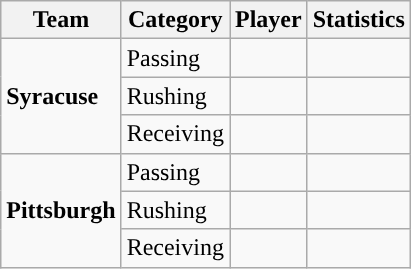<table class="wikitable" style="float: right;">
<tr>
<th>Team</th>
<th>Category</th>
<th>Player</th>
<th>Statistics</th>
</tr>
<tr>
<td rowspan=3><strong>Syracuse</strong></td>
<td>Passing</td>
<td></td>
<td></td>
</tr>
<tr>
<td>Rushing</td>
<td></td>
<td></td>
</tr>
<tr>
<td>Receiving</td>
<td></td>
<td></td>
</tr>
<tr>
<td rowspan=3><strong>Pittsburgh</strong></td>
<td>Passing</td>
<td></td>
<td></td>
</tr>
<tr>
<td>Rushing</td>
<td></td>
<td></td>
</tr>
<tr>
<td>Receiving</td>
<td></td>
<td></td>
</tr>
</table>
